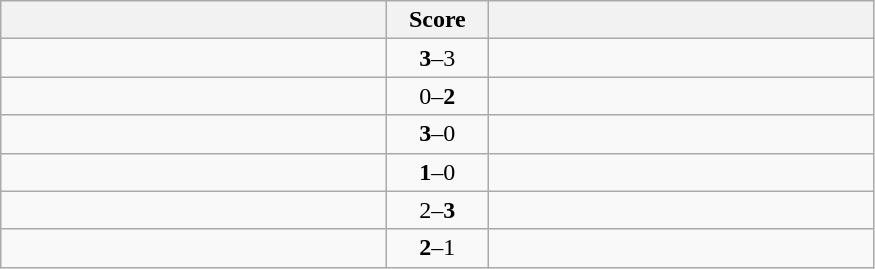<table class="wikitable" style="text-align: center;">
<tr>
<th width=250></th>
<th width=60>Score</th>
<th width=250></th>
</tr>
<tr>
<td align=left><strong></strong></td>
<td><strong>3</strong>–3</td>
<td align=left><strong></strong></td>
</tr>
<tr>
<td align=left></td>
<td>0–<strong>2</strong></td>
<td align=left><strong></strong></td>
</tr>
<tr>
<td align=left><strong></strong></td>
<td><strong>3</strong>–0</td>
<td align=left></td>
</tr>
<tr>
<td align=left><strong></strong></td>
<td><strong>1</strong>–0</td>
<td align=left></td>
</tr>
<tr>
<td align=left></td>
<td>2–<strong>3</strong></td>
<td align=left><strong></strong></td>
</tr>
<tr>
<td align=left><strong></strong></td>
<td><strong>2</strong>–1</td>
<td align=left></td>
</tr>
</table>
